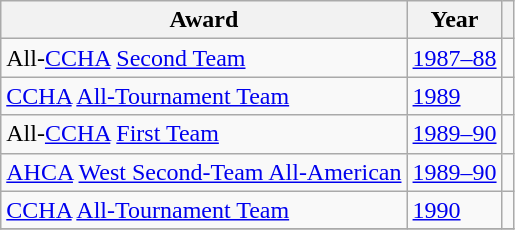<table class="wikitable">
<tr>
<th>Award</th>
<th>Year</th>
<th></th>
</tr>
<tr>
<td>All-<a href='#'>CCHA</a> <a href='#'>Second Team</a></td>
<td><a href='#'>1987–88</a></td>
<td></td>
</tr>
<tr>
<td><a href='#'>CCHA</a> <a href='#'>All-Tournament Team</a></td>
<td><a href='#'>1989</a></td>
<td></td>
</tr>
<tr>
<td>All-<a href='#'>CCHA</a> <a href='#'>First Team</a></td>
<td><a href='#'>1989–90</a></td>
<td></td>
</tr>
<tr>
<td><a href='#'>AHCA</a> <a href='#'>West Second-Team All-American</a></td>
<td><a href='#'>1989–90</a></td>
<td></td>
</tr>
<tr>
<td><a href='#'>CCHA</a> <a href='#'>All-Tournament Team</a></td>
<td><a href='#'>1990</a></td>
<td></td>
</tr>
<tr>
</tr>
</table>
